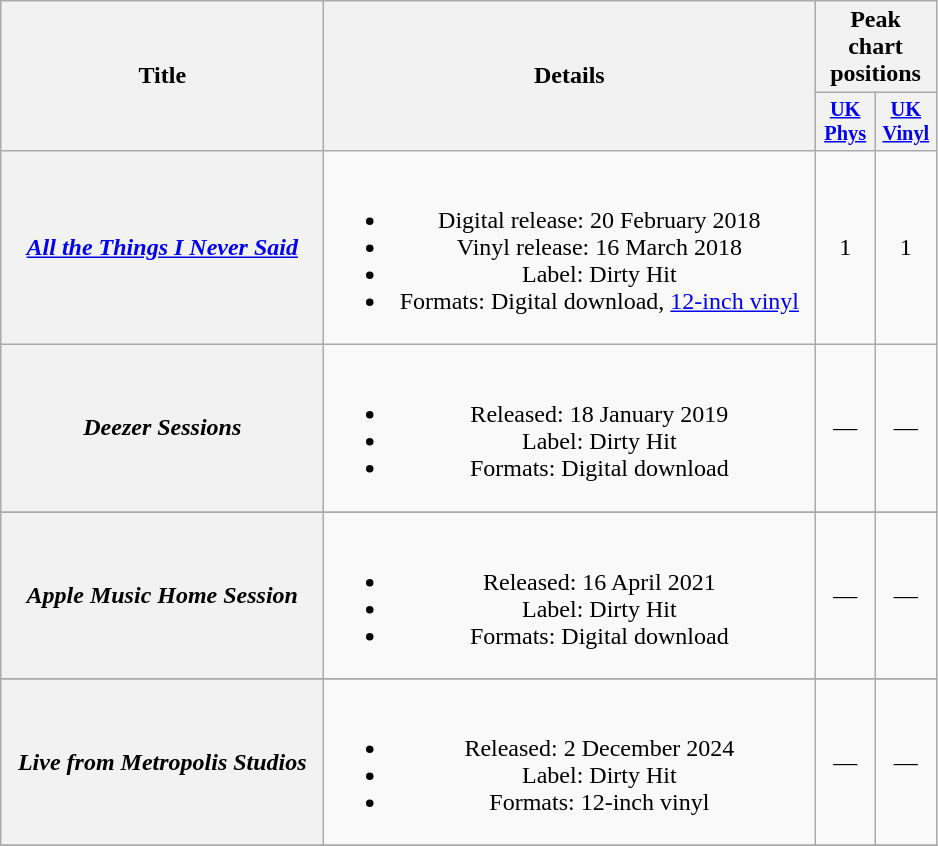<table class="wikitable plainrowheaders" style="text-align:center;">
<tr>
<th scope="col" rowspan="2" style="width:13em;">Title</th>
<th scope="col" rowspan="2" style="width:20em;">Details</th>
<th scope="col" colspan="2">Peak chart positions</th>
</tr>
<tr>
<th scope="col" style="width:2.5em;font-size:85%;"><a href='#'>UK<br>Phys</a><br></th>
<th scope="col" style="width:2.5em;font-size:85%;"><a href='#'>UK<br>Vinyl</a><br></th>
</tr>
<tr>
<th scope="row"><em><a href='#'>All the Things I Never Said</a></em></th>
<td><br><ul><li>Digital release: 20 February 2018</li><li>Vinyl release: 16 March 2018</li><li>Label: Dirty Hit</li><li>Formats: Digital download, <a href='#'>12-inch vinyl</a></li></ul></td>
<td>1</td>
<td>1</td>
</tr>
<tr>
<th scope="row"><em>Deezer Sessions</em></th>
<td><br><ul><li>Released: 18 January 2019</li><li>Label: Dirty Hit</li><li>Formats: Digital download</li></ul></td>
<td>—</td>
<td>—</td>
</tr>
<tr>
</tr>
<tr>
<th scope="row"><em>Apple Music Home Session</em></th>
<td><br><ul><li>Released: 16 April 2021</li><li>Label: Dirty Hit</li><li>Formats: Digital download</li></ul></td>
<td>—</td>
<td>—</td>
</tr>
<tr>
</tr>
<tr>
<th scope="row"><em>Live from Metropolis Studios</em></th>
<td><br><ul><li>Released: 2 December 2024</li><li>Label: Dirty Hit</li><li>Formats: 12-inch vinyl</li></ul></td>
<td>—</td>
<td>—</td>
</tr>
<tr>
</tr>
</table>
